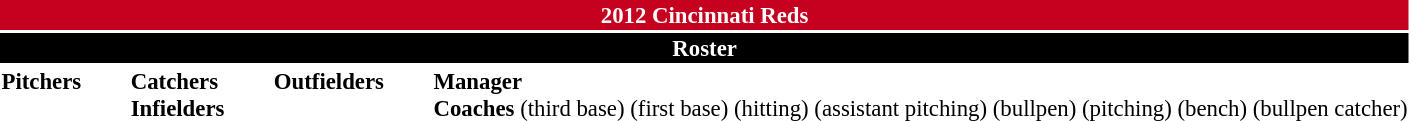<table class="toccolours" style="font-size: 95%;">
<tr>
<th colspan="10" style="background-color: #c6011f; color: #FFFFFF; text-align: center;">2012 Cincinnati Reds</th>
</tr>
<tr>
<td colspan="10" style="background-color: black; color: #FFFFFF; text-align: center;"><strong>Roster</strong></td>
</tr>
<tr>
<td valign="top"><strong>Pitchers</strong><br>















</td>
<td width="25px"></td>
<td valign="top"><strong>Catchers</strong><br>


<strong>Infielders</strong>









</td>
<td width="25px"></td>
<td valign="top"><strong>Outfielders</strong><br>






</td>
<td width="25px"></td>
<td valign="top"><strong>Manager</strong><br>
<strong>Coaches</strong>
 (third base)
 (first base)
 (hitting)
 (assistant pitching)
 (bullpen)
 (pitching)
 (bench)
 (bullpen catcher)</td>
</tr>
</table>
